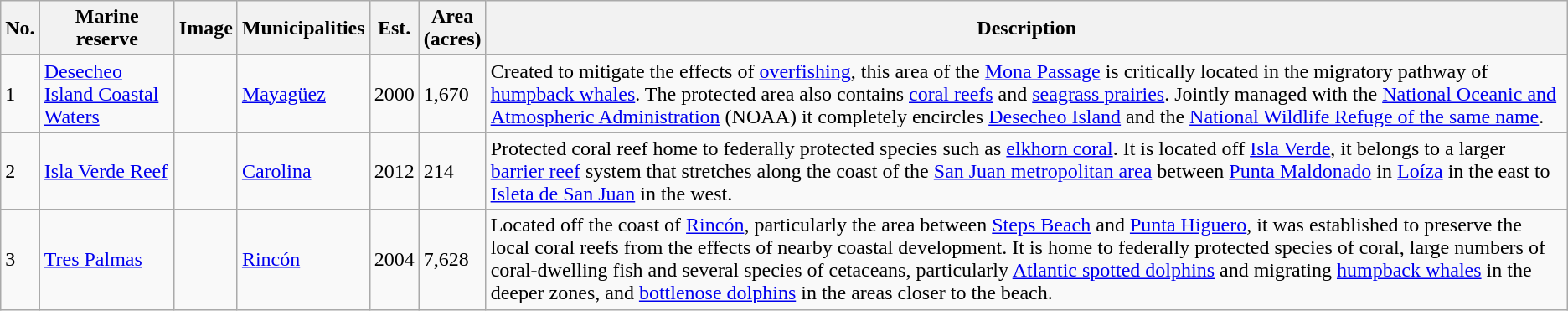<table class="wikitable sortable">
<tr>
<th>No.</th>
<th>Marine reserve</th>
<th>Image</th>
<th>Municipalities</th>
<th>Est.</th>
<th>Area<br>(acres)</th>
<th>Description</th>
</tr>
<tr>
<td>1</td>
<td><a href='#'>Desecheo Island Coastal Waters</a></td>
<td></td>
<td><a href='#'>Mayagüez</a></td>
<td>2000</td>
<td>1,670</td>
<td>Created to mitigate the effects of <a href='#'>overfishing</a>, this area of the <a href='#'>Mona Passage</a> is critically located in the migratory pathway of <a href='#'>humpback whales</a>. The protected area also contains <a href='#'>coral reefs</a> and <a href='#'>seagrass prairies</a>. Jointly managed with the <a href='#'>National Oceanic and Atmospheric Administration</a> (NOAA) it completely encircles <a href='#'>Desecheo Island</a> and the <a href='#'>National Wildlife Refuge of the same name</a>.</td>
</tr>
<tr>
<td>2</td>
<td><a href='#'>Isla Verde Reef</a></td>
<td></td>
<td><a href='#'>Carolina</a></td>
<td>2012</td>
<td>214</td>
<td>Protected coral reef home to federally protected species such as <a href='#'>elkhorn coral</a>. It is located off <a href='#'>Isla Verde</a>, it belongs to a larger <a href='#'>barrier reef</a> system that stretches along the coast of the <a href='#'>San Juan metropolitan area</a> between <a href='#'>Punta Maldonado</a> in <a href='#'>Loíza</a> in the east to <a href='#'>Isleta de San Juan</a> in the west.</td>
</tr>
<tr>
<td>3</td>
<td><a href='#'>Tres Palmas</a></td>
<td></td>
<td><a href='#'>Rincón</a></td>
<td>2004</td>
<td>7,628</td>
<td>Located off the coast of <a href='#'>Rincón</a>, particularly the area between <a href='#'>Steps Beach</a> and <a href='#'>Punta Higuero</a>, it was established to preserve the local coral reefs from the effects of nearby coastal development. It is home to federally protected species of coral, large numbers of coral-dwelling fish and several species of cetaceans, particularly <a href='#'>Atlantic spotted dolphins</a> and migrating <a href='#'>humpback whales</a> in the deeper zones, and <a href='#'>bottlenose dolphins</a> in the areas closer to the beach.</td>
</tr>
</table>
